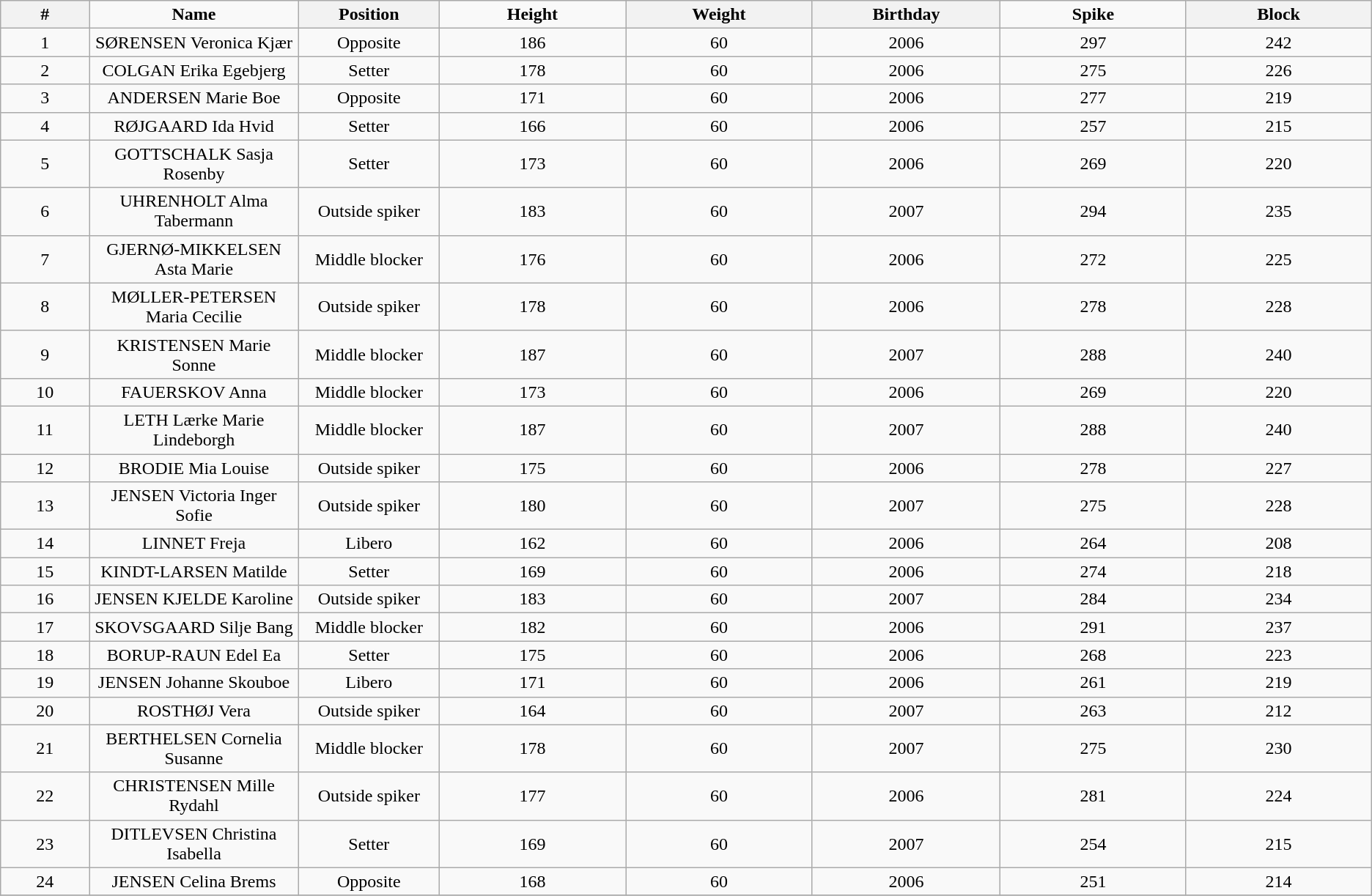<table class="wikitable sortable" style="text-align:center;">
<tr>
<th style="width:5em">#</th>
<td style="width:12em"><strong>Name</strong></td>
<th style="width:8em"><strong>Position</strong></th>
<td style="width:11em"><strong>Height</strong></td>
<th style="width:11em"><strong>Weight</strong></th>
<th style="width:11em"><strong>Birthday</strong></th>
<td style="width:11em"><strong>Spike</strong></td>
<th style="width:11em"><strong>Block</strong></th>
</tr>
<tr>
<td>1</td>
<td>SØRENSEN Veronica Kjær</td>
<td>Opposite</td>
<td>186</td>
<td>60</td>
<td>2006</td>
<td>297</td>
<td>242</td>
</tr>
<tr>
<td>2</td>
<td>COLGAN Erika Egebjerg</td>
<td>Setter</td>
<td>178</td>
<td>60</td>
<td>2006</td>
<td>275</td>
<td>226</td>
</tr>
<tr>
<td>3</td>
<td>ANDERSEN Marie Boe</td>
<td>Opposite</td>
<td>171</td>
<td>60</td>
<td>2006</td>
<td>277</td>
<td>219</td>
</tr>
<tr>
<td>4</td>
<td>RØJGAARD Ida Hvid</td>
<td>Setter</td>
<td>166</td>
<td>60</td>
<td>2006</td>
<td>257</td>
<td>215</td>
</tr>
<tr>
<td>5</td>
<td>GOTTSCHALK Sasja Rosenby</td>
<td>Setter</td>
<td>173</td>
<td>60</td>
<td>2006</td>
<td>269</td>
<td>220</td>
</tr>
<tr>
<td>6</td>
<td>UHRENHOLT Alma Tabermann</td>
<td>Outside spiker</td>
<td>183</td>
<td>60</td>
<td>2007</td>
<td>294</td>
<td>235</td>
</tr>
<tr>
<td>7</td>
<td>GJERNØ-MIKKELSEN Asta Marie</td>
<td>Middle blocker</td>
<td>176</td>
<td>60</td>
<td>2006</td>
<td>272</td>
<td>225</td>
</tr>
<tr>
<td>8</td>
<td>MØLLER-PETERSEN Maria Cecilie</td>
<td>Outside spiker</td>
<td>178</td>
<td>60</td>
<td>2006</td>
<td>278</td>
<td>228</td>
</tr>
<tr>
<td>9</td>
<td>KRISTENSEN Marie Sonne</td>
<td>Middle blocker</td>
<td>187</td>
<td>60</td>
<td>2007</td>
<td>288</td>
<td>240</td>
</tr>
<tr>
<td>10</td>
<td>FAUERSKOV Anna</td>
<td>Middle blocker</td>
<td>173</td>
<td>60</td>
<td>2006</td>
<td>269</td>
<td>220</td>
</tr>
<tr>
<td>11</td>
<td>LETH Lærke Marie Lindeborgh</td>
<td>Middle blocker</td>
<td>187</td>
<td>60</td>
<td>2007</td>
<td>288</td>
<td>240</td>
</tr>
<tr>
<td>12</td>
<td>BRODIE Mia Louise</td>
<td>Outside spiker</td>
<td>175</td>
<td>60</td>
<td>2006</td>
<td>278</td>
<td>227</td>
</tr>
<tr>
<td>13</td>
<td>JENSEN Victoria Inger Sofie</td>
<td>Outside spiker</td>
<td>180</td>
<td>60</td>
<td>2007</td>
<td>275</td>
<td>228</td>
</tr>
<tr>
<td>14</td>
<td>LINNET Freja</td>
<td>Libero</td>
<td>162</td>
<td>60</td>
<td>2006</td>
<td>264</td>
<td>208</td>
</tr>
<tr>
<td>15</td>
<td>KINDT-LARSEN Matilde</td>
<td>Setter</td>
<td>169</td>
<td>60</td>
<td>2006</td>
<td>274</td>
<td>218</td>
</tr>
<tr>
<td>16</td>
<td>JENSEN KJELDE Karoline</td>
<td>Outside spiker</td>
<td>183</td>
<td>60</td>
<td>2007</td>
<td>284</td>
<td>234</td>
</tr>
<tr>
<td>17</td>
<td>SKOVSGAARD Silje Bang</td>
<td>Middle blocker</td>
<td>182</td>
<td>60</td>
<td>2006</td>
<td>291</td>
<td>237</td>
</tr>
<tr>
<td>18</td>
<td>BORUP-RAUN Edel Ea</td>
<td>Setter</td>
<td>175</td>
<td>60</td>
<td>2006</td>
<td>268</td>
<td>223</td>
</tr>
<tr>
<td>19</td>
<td>JENSEN Johanne Skouboe</td>
<td>Libero</td>
<td>171</td>
<td>60</td>
<td>2006</td>
<td>261</td>
<td>219</td>
</tr>
<tr>
<td>20</td>
<td>ROSTHØJ Vera</td>
<td>Outside spiker</td>
<td>164</td>
<td>60</td>
<td>2007</td>
<td>263</td>
<td>212</td>
</tr>
<tr>
<td>21</td>
<td>BERTHELSEN Cornelia Susanne</td>
<td>Middle blocker</td>
<td>178</td>
<td>60</td>
<td>2007</td>
<td>275</td>
<td>230</td>
</tr>
<tr>
<td>22</td>
<td>CHRISTENSEN Mille Rydahl</td>
<td>Outside spiker</td>
<td>177</td>
<td>60</td>
<td>2006</td>
<td>281</td>
<td>224</td>
</tr>
<tr>
<td>23</td>
<td>DITLEVSEN Christina Isabella</td>
<td>Setter</td>
<td>169</td>
<td>60</td>
<td>2007</td>
<td>254</td>
<td>215</td>
</tr>
<tr>
<td>24</td>
<td>JENSEN Celina Brems</td>
<td>Opposite</td>
<td>168</td>
<td>60</td>
<td>2006</td>
<td>251</td>
<td>214</td>
</tr>
<tr>
</tr>
</table>
